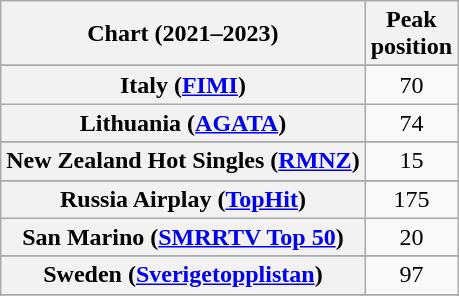<table class="wikitable sortable plainrowheaders" style="text-align:center">
<tr>
<th scope="col">Chart (2021–2023)</th>
<th scope="col">Peak<br>position</th>
</tr>
<tr>
</tr>
<tr>
</tr>
<tr>
</tr>
<tr>
</tr>
<tr>
</tr>
<tr>
</tr>
<tr>
</tr>
<tr>
<th scope="row">Italy (<a href='#'>FIMI</a>)</th>
<td>70</td>
</tr>
<tr>
<th scope="row">Lithuania (<a href='#'>AGATA</a>)</th>
<td>74</td>
</tr>
<tr>
</tr>
<tr>
</tr>
<tr>
<th scope="row">New Zealand Hot Singles (<a href='#'>RMNZ</a>)</th>
<td>15</td>
</tr>
<tr>
</tr>
<tr>
<th scope="row">Russia Airplay (<a href='#'>TopHit</a>)</th>
<td>175</td>
</tr>
<tr>
<th scope="row">San Marino (<a href='#'>SMRRTV Top 50</a>)</th>
<td>20</td>
</tr>
<tr>
</tr>
<tr>
<th scope="row">Sweden (<a href='#'>Sverigetopplistan</a>)</th>
<td>97</td>
</tr>
<tr>
</tr>
<tr>
</tr>
<tr>
</tr>
<tr>
</tr>
</table>
